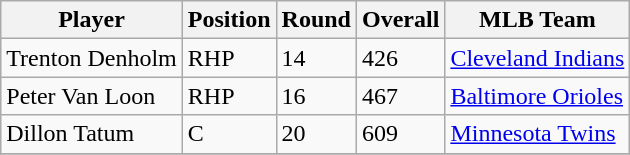<table class="wikitable">
<tr>
<th>Player</th>
<th>Position</th>
<th>Round</th>
<th>Overall</th>
<th>MLB Team</th>
</tr>
<tr>
<td>Trenton Denholm</td>
<td>RHP</td>
<td>14</td>
<td>426</td>
<td><a href='#'>Cleveland Indians</a></td>
</tr>
<tr>
<td>Peter Van Loon</td>
<td>RHP</td>
<td>16</td>
<td>467</td>
<td><a href='#'>Baltimore Orioles</a></td>
</tr>
<tr>
<td>Dillon Tatum</td>
<td>C</td>
<td>20</td>
<td>609</td>
<td><a href='#'>Minnesota Twins</a></td>
</tr>
<tr>
</tr>
</table>
